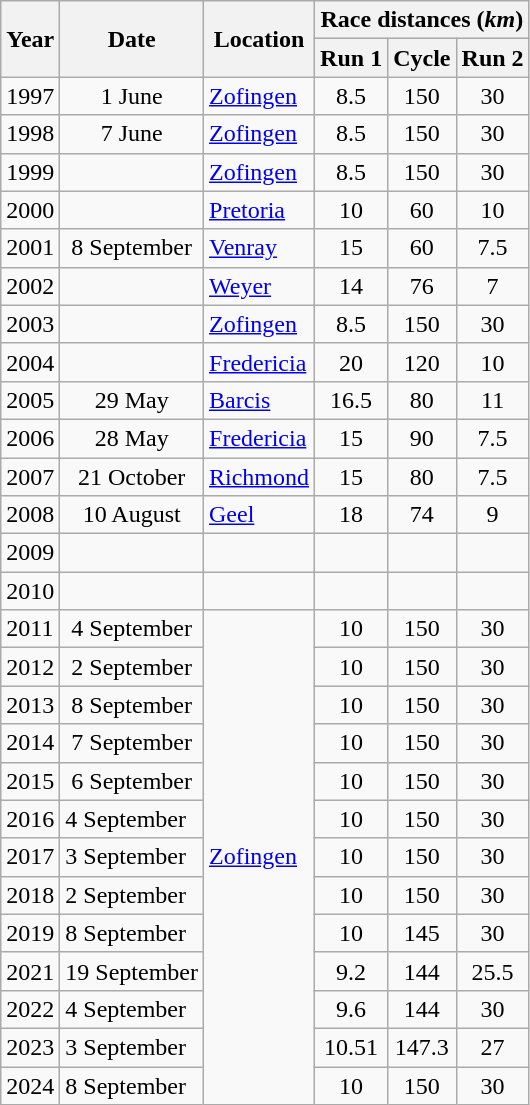<table class="wikitable">
<tr>
<th rowspan="2">Year</th>
<th rowspan="2">Date</th>
<th rowspan="2">Location</th>
<th colspan="3">Race distances (<em>km</em>)</th>
</tr>
<tr>
<th>Run 1</th>
<th>Cycle</th>
<th>Run 2</th>
</tr>
<tr>
<td>1997</td>
<td align="center">1 June</td>
<td><a href='#'>Zofingen</a></td>
<td align="center">8.5</td>
<td align="center">150</td>
<td align="center">30</td>
</tr>
<tr>
<td>1998</td>
<td align="center">7 June</td>
<td><a href='#'>Zofingen</a></td>
<td align="center">8.5</td>
<td align="center">150</td>
<td align="center">30</td>
</tr>
<tr>
<td>1999</td>
<td align="center"></td>
<td><a href='#'>Zofingen</a></td>
<td align="center">8.5</td>
<td align="center">150</td>
<td align="center">30</td>
</tr>
<tr>
<td>2000</td>
<td align="center"></td>
<td><a href='#'>Pretoria</a></td>
<td align="center">10</td>
<td align="center">60</td>
<td align="center">10</td>
</tr>
<tr>
<td>2001</td>
<td align="center">8 September</td>
<td><a href='#'>Venray</a></td>
<td align="center">15</td>
<td align="center">60</td>
<td align="center">7.5</td>
</tr>
<tr>
<td>2002</td>
<td align="center"></td>
<td><a href='#'>Weyer</a></td>
<td align="center">14</td>
<td align="center">76</td>
<td align="center">7</td>
</tr>
<tr>
<td>2003</td>
<td align="center"></td>
<td><a href='#'>Zofingen</a></td>
<td align="center">8.5</td>
<td align="center">150</td>
<td align="center">30</td>
</tr>
<tr>
<td>2004</td>
<td align="center"></td>
<td><a href='#'>Fredericia</a></td>
<td align="center">20</td>
<td align="center">120</td>
<td align="center">10</td>
</tr>
<tr>
<td>2005</td>
<td align="center">29 May</td>
<td><a href='#'>Barcis</a></td>
<td align="center">16.5</td>
<td align="center">80</td>
<td align="center">11</td>
</tr>
<tr>
<td>2006</td>
<td align="center">28 May</td>
<td><a href='#'>Fredericia</a></td>
<td align="center">15</td>
<td align="center">90</td>
<td align="center">7.5</td>
</tr>
<tr>
<td>2007</td>
<td align="center">21 October</td>
<td><a href='#'>Richmond</a></td>
<td align="center">15</td>
<td align="center">80</td>
<td align="center">7.5</td>
</tr>
<tr>
<td>2008</td>
<td align="center">10 August</td>
<td><a href='#'>Geel</a></td>
<td align="center">18</td>
<td align="center">74</td>
<td align="center">9</td>
</tr>
<tr>
<td>2009</td>
<td align="center"></td>
<td></td>
<td align="center"></td>
<td align="center"></td>
<td align="center"></td>
</tr>
<tr>
<td>2010</td>
<td align="center"></td>
<td></td>
<td align="center"></td>
<td align="center"></td>
<td align="center"></td>
</tr>
<tr>
<td>2011</td>
<td align="center">4 September</td>
<td rowspan=13><a href='#'>Zofingen</a></td>
<td align="center">10</td>
<td align="center">150</td>
<td align="center">30</td>
</tr>
<tr>
<td>2012</td>
<td align="center">2 September</td>
<td align="center">10</td>
<td align="center">150</td>
<td align="center">30</td>
</tr>
<tr>
<td>2013</td>
<td align="center">8 September</td>
<td align="center">10</td>
<td align="center">150</td>
<td align="center">30</td>
</tr>
<tr>
<td>2014</td>
<td align="center">7 September</td>
<td align="center">10</td>
<td align="center">150</td>
<td align="center">30</td>
</tr>
<tr>
<td>2015</td>
<td align="center">6 September</td>
<td align="center">10</td>
<td align="center">150</td>
<td align="center">30</td>
</tr>
<tr>
<td>2016</td>
<td>4 September</td>
<td align="center">10</td>
<td align="center">150</td>
<td align="center">30</td>
</tr>
<tr>
<td>2017</td>
<td>3 September</td>
<td align="center">10</td>
<td align="center">150</td>
<td align="center">30</td>
</tr>
<tr>
<td>2018</td>
<td>2 September</td>
<td align="center">10</td>
<td align="center">150</td>
<td align="center">30</td>
</tr>
<tr>
<td>2019</td>
<td>8 September</td>
<td align="center">10</td>
<td align="center">145</td>
<td align="center">30</td>
</tr>
<tr>
<td>2021</td>
<td>19 September</td>
<td align="center">9.2</td>
<td align="center">144</td>
<td align="center">25.5</td>
</tr>
<tr>
<td>2022</td>
<td>4 September</td>
<td align="center">9.6</td>
<td align="center">144</td>
<td align="center">30</td>
</tr>
<tr>
<td>2023</td>
<td>3 September</td>
<td align="center">10.51</td>
<td align="center">147.3</td>
<td align="center">27</td>
</tr>
<tr>
<td>2024</td>
<td>8 September</td>
<td align="center">10</td>
<td align="center">150</td>
<td align="center">30</td>
</tr>
</table>
